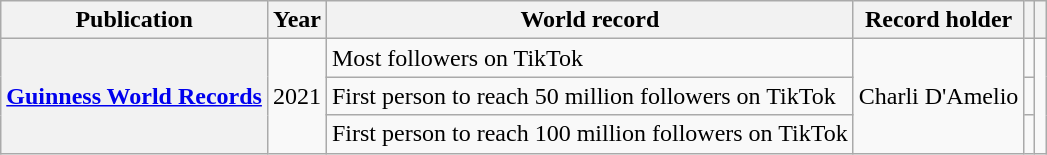<table class="wikitable sortable plainrowheaders">
<tr>
<th scope="col">Publication</th>
<th scope="col">Year</th>
<th scope="col">World record</th>
<th scope="col">Record holder</th>
<th scope="col"></th>
<th scope="col" class="unsortable"></th>
</tr>
<tr>
<th rowspan="3" scope="row"><a href='#'>Guinness World Records</a></th>
<td rowspan="3">2021</td>
<td>Most followers on TikTok</td>
<td rowspan="3">Charli D'Amelio</td>
<td></td>
<td rowspan="3" style="text-align:center;"></td>
</tr>
<tr>
<td>First person to reach 50 million followers on TikTok</td>
<td></td>
</tr>
<tr>
<td>First person to reach 100 million followers on TikTok</td>
<td></td>
</tr>
</table>
